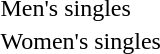<table>
<tr>
<td rowspan=2>Men's singles<br></td>
<td rowspan=2></td>
<td rowspan=2></td>
<td></td>
</tr>
<tr>
<td></td>
</tr>
<tr>
<td rowspan=2>Women's singles<br></td>
<td rowspan=2></td>
<td rowspan=2></td>
<td></td>
</tr>
<tr>
<td></td>
</tr>
</table>
